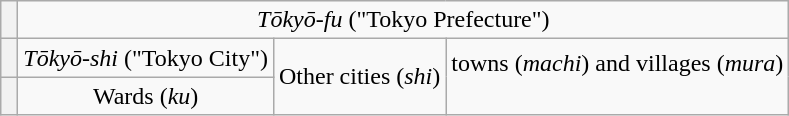<table class="wikitable">
<tr style="text-align: center;">
<th> </th>
<td colspan="3"><em>Tōkyō-fu</em> ("Tokyo Prefecture")</td>
</tr>
<tr style="text-align: center;">
<th> </th>
<td><em>Tōkyō-shi</em> ("Tokyo City")</td>
<td rowspan="2">Other cities (<em>shi</em>)</td>
<td rowspan="2">towns (<em>machi</em>) and villages (<em>mura</em>)<br><br></td>
</tr>
<tr style="text-align: center;">
<th> </th>
<td>Wards (<em>ku</em>)</td>
</tr>
</table>
